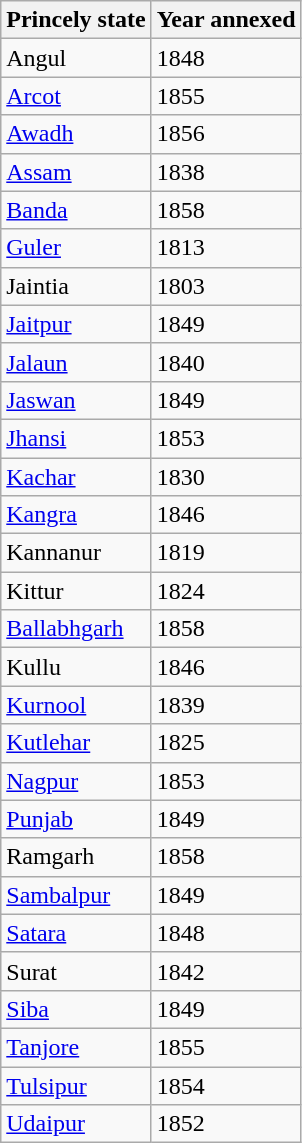<table class="wikitable sortable">
<tr>
<th>Princely state</th>
<th>Year annexed</th>
</tr>
<tr>
<td>Angul</td>
<td>1848</td>
</tr>
<tr>
<td><a href='#'>Arcot</a></td>
<td>1855</td>
</tr>
<tr>
<td><a href='#'>Awadh</a></td>
<td>1856</td>
</tr>
<tr>
<td><a href='#'>Assam</a></td>
<td>1838</td>
</tr>
<tr>
<td><a href='#'>Banda</a></td>
<td>1858</td>
</tr>
<tr>
<td><a href='#'>Guler</a></td>
<td>1813</td>
</tr>
<tr>
<td>Jaintia</td>
<td>1803</td>
</tr>
<tr>
<td><a href='#'>Jaitpur</a></td>
<td>1849</td>
</tr>
<tr>
<td><a href='#'>Jalaun</a></td>
<td>1840</td>
</tr>
<tr>
<td><a href='#'>Jaswan</a></td>
<td>1849</td>
</tr>
<tr>
<td><a href='#'>Jhansi</a></td>
<td>1853</td>
</tr>
<tr>
<td><a href='#'>Kachar</a></td>
<td>1830</td>
</tr>
<tr>
<td><a href='#'>Kangra</a></td>
<td>1846</td>
</tr>
<tr>
<td>Kannanur</td>
<td>1819</td>
</tr>
<tr>
<td>Kittur</td>
<td>1824</td>
</tr>
<tr>
<td><a href='#'>Ballabhgarh</a></td>
<td>1858</td>
</tr>
<tr>
<td>Kullu</td>
<td>1846</td>
</tr>
<tr>
<td><a href='#'>Kurnool</a></td>
<td>1839</td>
</tr>
<tr>
<td><a href='#'>Kutlehar</a></td>
<td>1825</td>
</tr>
<tr>
<td><a href='#'>Nagpur</a></td>
<td>1853</td>
</tr>
<tr>
<td><a href='#'>Punjab</a></td>
<td>1849</td>
</tr>
<tr>
<td>Ramgarh</td>
<td>1858</td>
</tr>
<tr>
<td><a href='#'>Sambalpur</a></td>
<td>1849</td>
</tr>
<tr>
<td><a href='#'>Satara</a></td>
<td>1848</td>
</tr>
<tr>
<td>Surat</td>
<td>1842</td>
</tr>
<tr>
<td><a href='#'>Siba</a></td>
<td>1849</td>
</tr>
<tr>
<td><a href='#'>Tanjore</a></td>
<td>1855</td>
</tr>
<tr>
<td><a href='#'>Tulsipur</a></td>
<td>1854</td>
</tr>
<tr>
<td><a href='#'>Udaipur</a></td>
<td>1852</td>
</tr>
</table>
